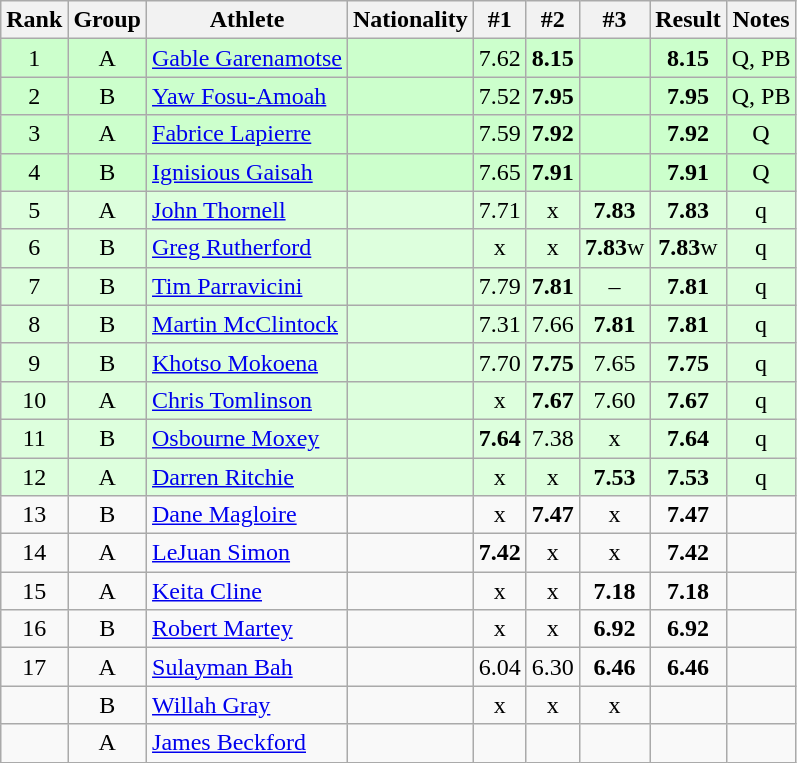<table class="wikitable sortable" style="text-align:center">
<tr>
<th>Rank</th>
<th>Group</th>
<th>Athlete</th>
<th>Nationality</th>
<th>#1</th>
<th>#2</th>
<th>#3</th>
<th>Result</th>
<th>Notes</th>
</tr>
<tr bgcolor=ccffcc>
<td>1</td>
<td>A</td>
<td align="left"><a href='#'>Gable Garenamotse</a></td>
<td align=left></td>
<td>7.62</td>
<td><strong>8.15</strong></td>
<td></td>
<td><strong>8.15</strong></td>
<td>Q, PB</td>
</tr>
<tr bgcolor=ccffcc>
<td>2</td>
<td>B</td>
<td align="left"><a href='#'>Yaw Fosu-Amoah</a></td>
<td align=left></td>
<td>7.52</td>
<td><strong>7.95</strong></td>
<td></td>
<td><strong>7.95</strong></td>
<td>Q, PB</td>
</tr>
<tr bgcolor=ccffcc>
<td>3</td>
<td>A</td>
<td align="left"><a href='#'>Fabrice Lapierre</a></td>
<td align=left></td>
<td>7.59</td>
<td><strong>7.92</strong></td>
<td></td>
<td><strong>7.92</strong></td>
<td>Q</td>
</tr>
<tr bgcolor=ccffcc>
<td>4</td>
<td>B</td>
<td align="left"><a href='#'>Ignisious Gaisah</a></td>
<td align=left></td>
<td>7.65</td>
<td><strong>7.91</strong></td>
<td></td>
<td><strong>7.91</strong></td>
<td>Q</td>
</tr>
<tr bgcolor=ddffdd>
<td>5</td>
<td>A</td>
<td align="left"><a href='#'>John Thornell</a></td>
<td align=left></td>
<td>7.71</td>
<td>x</td>
<td><strong>7.83</strong></td>
<td><strong>7.83</strong></td>
<td>q</td>
</tr>
<tr bgcolor=ddffdd>
<td>6</td>
<td>B</td>
<td align="left"><a href='#'>Greg Rutherford</a></td>
<td align=left></td>
<td>x</td>
<td>x</td>
<td><strong>7.83</strong>w</td>
<td><strong>7.83</strong>w</td>
<td>q</td>
</tr>
<tr bgcolor=ddffdd>
<td>7</td>
<td>B</td>
<td align="left"><a href='#'>Tim Parravicini</a></td>
<td align=left></td>
<td>7.79</td>
<td><strong>7.81</strong></td>
<td>–</td>
<td><strong>7.81</strong></td>
<td>q</td>
</tr>
<tr bgcolor=ddffdd>
<td>8</td>
<td>B</td>
<td align="left"><a href='#'>Martin McClintock</a></td>
<td align=left></td>
<td>7.31</td>
<td>7.66</td>
<td><strong>7.81</strong></td>
<td><strong>7.81</strong></td>
<td>q</td>
</tr>
<tr bgcolor=ddffdd>
<td>9</td>
<td>B</td>
<td align="left"><a href='#'>Khotso Mokoena</a></td>
<td align=left></td>
<td>7.70</td>
<td><strong>7.75</strong></td>
<td>7.65</td>
<td><strong>7.75</strong></td>
<td>q</td>
</tr>
<tr bgcolor=ddffdd>
<td>10</td>
<td>A</td>
<td align="left"><a href='#'>Chris Tomlinson</a></td>
<td align=left></td>
<td>x</td>
<td><strong>7.67</strong></td>
<td>7.60</td>
<td><strong>7.67</strong></td>
<td>q</td>
</tr>
<tr bgcolor=ddffdd>
<td>11</td>
<td>B</td>
<td align="left"><a href='#'>Osbourne Moxey</a></td>
<td align=left></td>
<td><strong>7.64</strong></td>
<td>7.38</td>
<td>x</td>
<td><strong>7.64</strong></td>
<td>q</td>
</tr>
<tr bgcolor=ddffdd>
<td>12</td>
<td>A</td>
<td align="left"><a href='#'>Darren Ritchie</a></td>
<td align=left></td>
<td>x</td>
<td>x</td>
<td><strong>7.53</strong></td>
<td><strong>7.53</strong></td>
<td>q</td>
</tr>
<tr>
<td>13</td>
<td>B</td>
<td align="left"><a href='#'>Dane Magloire</a></td>
<td align=left></td>
<td>x</td>
<td><strong>7.47</strong></td>
<td>x</td>
<td><strong>7.47</strong></td>
<td></td>
</tr>
<tr>
<td>14</td>
<td>A</td>
<td align="left"><a href='#'>LeJuan Simon</a></td>
<td align=left></td>
<td><strong>7.42</strong></td>
<td>x</td>
<td>x</td>
<td><strong>7.42</strong></td>
<td></td>
</tr>
<tr>
<td>15</td>
<td>A</td>
<td align="left"><a href='#'>Keita Cline</a></td>
<td align=left></td>
<td>x</td>
<td>x</td>
<td><strong>7.18</strong></td>
<td><strong>7.18</strong></td>
<td></td>
</tr>
<tr>
<td>16</td>
<td>B</td>
<td align="left"><a href='#'>Robert Martey</a></td>
<td align=left></td>
<td>x</td>
<td>x</td>
<td><strong>6.92</strong></td>
<td><strong>6.92</strong></td>
<td></td>
</tr>
<tr>
<td>17</td>
<td>A</td>
<td align="left"><a href='#'>Sulayman Bah</a></td>
<td align=left></td>
<td>6.04</td>
<td>6.30</td>
<td><strong>6.46</strong></td>
<td><strong>6.46</strong></td>
<td></td>
</tr>
<tr>
<td></td>
<td>B</td>
<td align="left"><a href='#'>Willah Gray</a></td>
<td align=left></td>
<td>x</td>
<td>x</td>
<td>x</td>
<td><strong></strong></td>
<td></td>
</tr>
<tr>
<td></td>
<td>A</td>
<td align="left"><a href='#'>James Beckford</a></td>
<td align=left></td>
<td></td>
<td></td>
<td></td>
<td><strong></strong></td>
<td></td>
</tr>
</table>
